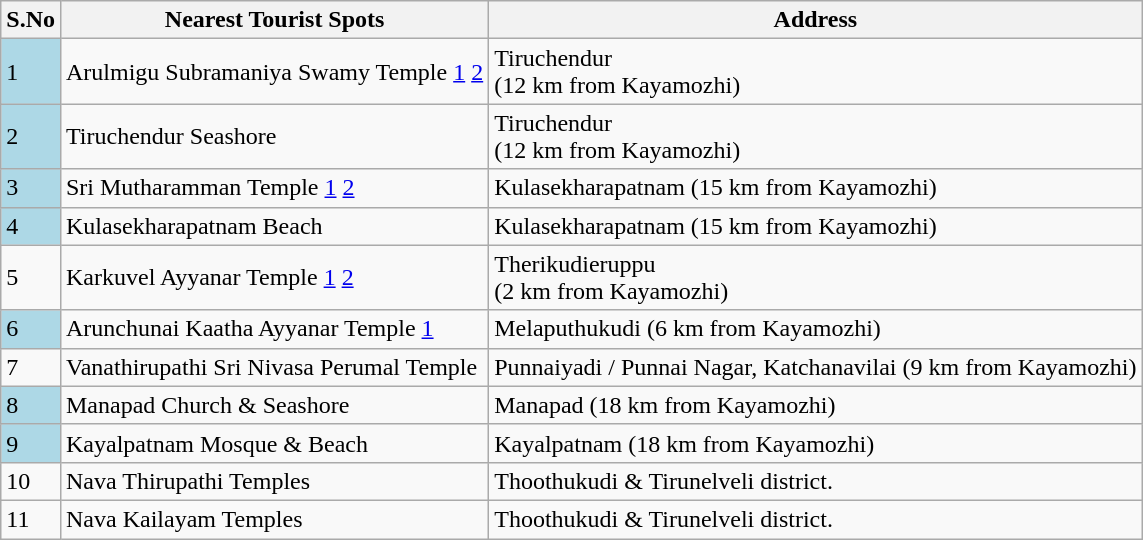<table class=wikitable>
<tr>
<th>S.No</th>
<th>Nearest Tourist Spots</th>
<th>Address</th>
</tr>
<tr>
<td style="background: lightblue; color: black;">1</td>
<td>Arulmigu Subramaniya Swamy Temple <a href='#'>1</a> <a href='#'>2</a></td>
<td>Tiruchendur<br>(12 km from Kayamozhi)</td>
</tr>
<tr>
<td style="background: lightblue; color: black;">2</td>
<td>Tiruchendur Seashore</td>
<td>Tiruchendur<br>(12 km from Kayamozhi)</td>
</tr>
<tr>
<td style="background: lightblue; color: black;">3</td>
<td>Sri Mutharamman Temple <a href='#'>1</a> <a href='#'>2</a></td>
<td>Kulasekharapatnam (15 km from Kayamozhi)</td>
</tr>
<tr>
<td style="background: lightblue; color: black;">4</td>
<td>Kulasekharapatnam Beach</td>
<td>Kulasekharapatnam (15 km from Kayamozhi)</td>
</tr>
<tr>
<td>5</td>
<td>Karkuvel Ayyanar Temple <a href='#'>1</a> <a href='#'>2</a></td>
<td>Therikudieruppu<br>(2 km from Kayamozhi)</td>
</tr>
<tr>
<td style="background: lightblue; color: black;">6</td>
<td>Arunchunai Kaatha Ayyanar Temple <a href='#'>1</a></td>
<td>Melaputhukudi   (6 km from Kayamozhi)</td>
</tr>
<tr>
<td>7</td>
<td>Vanathirupathi Sri Nivasa Perumal Temple</td>
<td>Punnaiyadi / Punnai Nagar, Katchanavilai (9 km from Kayamozhi)</td>
</tr>
<tr>
<td style="background: lightblue; color: black;">8</td>
<td>Manapad Church & Seashore</td>
<td>Manapad           (18 km from Kayamozhi)</td>
</tr>
<tr>
<td style="background: lightblue; color: black;">9</td>
<td>Kayalpatnam Mosque & Beach</td>
<td>Kayalpatnam    (18 km from Kayamozhi)</td>
</tr>
<tr>
<td>10</td>
<td>Nava Thirupathi Temples</td>
<td>Thoothukudi & Tirunelveli district.</td>
</tr>
<tr>
<td>11</td>
<td>Nava Kailayam Temples</td>
<td>Thoothukudi & Tirunelveli district.</td>
</tr>
</table>
